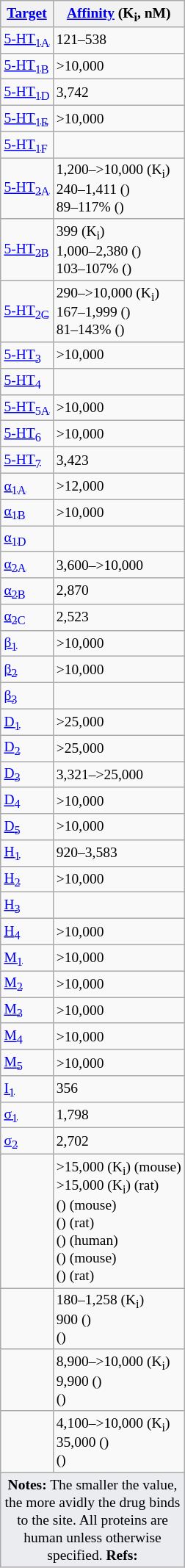<table class="wikitable floatleft" style="font-size:small;">
<tr>
<th><a href='#'>Target</a></th>
<th><a href='#'>Affinity</a> (K<sub>i</sub>, nM)</th>
</tr>
<tr>
<td><a href='#'>5-HT<sub>1A</sub></a></td>
<td>121–538</td>
</tr>
<tr>
<td><a href='#'>5-HT<sub>1B</sub></a></td>
<td>>10,000</td>
</tr>
<tr>
<td><a href='#'>5-HT<sub>1D</sub></a></td>
<td>3,742</td>
</tr>
<tr>
<td><a href='#'>5-HT<sub>1E</sub></a></td>
<td>>10,000</td>
</tr>
<tr>
<td><a href='#'>5-HT<sub>1F</sub></a></td>
<td></td>
</tr>
<tr>
<td><a href='#'>5-HT<sub>2A</sub></a></td>
<td>1,200–>10,000 (K<sub>i</sub>)<br>240–1,411 ()<br>89–117% ()</td>
</tr>
<tr>
<td><a href='#'>5-HT<sub>2B</sub></a></td>
<td>399 (K<sub>i</sub>)<br>1,000–2,380 ()<br>103–107% ()</td>
</tr>
<tr>
<td><a href='#'>5-HT<sub>2C</sub></a></td>
<td>290–>10,000 (K<sub>i</sub>)<br>167–1,999 ()<br>81–143% ()</td>
</tr>
<tr>
<td><a href='#'>5-HT<sub>3</sub></a></td>
<td>>10,000</td>
</tr>
<tr>
<td><a href='#'>5-HT<sub>4</sub></a></td>
<td></td>
</tr>
<tr>
<td><a href='#'>5-HT<sub>5A</sub></a></td>
<td>>10,000</td>
</tr>
<tr>
<td><a href='#'>5-HT<sub>6</sub></a></td>
<td>>10,000</td>
</tr>
<tr>
<td><a href='#'>5-HT<sub>7</sub></a></td>
<td>3,423</td>
</tr>
<tr>
<td><a href='#'>α<sub>1A</sub></a></td>
<td>>12,000</td>
</tr>
<tr>
<td><a href='#'>α<sub>1B</sub></a></td>
<td>>10,000</td>
</tr>
<tr>
<td><a href='#'>α<sub>1D</sub></a></td>
<td></td>
</tr>
<tr>
<td><a href='#'>α<sub>2A</sub></a></td>
<td>3,600–>10,000</td>
</tr>
<tr>
<td><a href='#'>α<sub>2B</sub></a></td>
<td>2,870</td>
</tr>
<tr>
<td><a href='#'>α<sub>2C</sub></a></td>
<td>2,523</td>
</tr>
<tr>
<td><a href='#'>β<sub>1</sub></a></td>
<td>>10,000</td>
</tr>
<tr>
<td><a href='#'>β<sub>2</sub></a></td>
<td>>10,000</td>
</tr>
<tr>
<td><a href='#'>β<sub>3</sub></a></td>
<td></td>
</tr>
<tr>
<td><a href='#'>D<sub>1</sub></a></td>
<td>>25,000</td>
</tr>
<tr>
<td><a href='#'>D<sub>2</sub></a></td>
<td>>25,000</td>
</tr>
<tr>
<td><a href='#'>D<sub>3</sub></a></td>
<td>3,321–>25,000</td>
</tr>
<tr>
<td><a href='#'>D<sub>4</sub></a></td>
<td>>10,000</td>
</tr>
<tr>
<td><a href='#'>D<sub>5</sub></a></td>
<td>>10,000</td>
</tr>
<tr>
<td><a href='#'>H<sub>1</sub></a></td>
<td>920–3,583</td>
</tr>
<tr>
<td><a href='#'>H<sub>2</sub></a></td>
<td>>10,000</td>
</tr>
<tr>
<td><a href='#'>H<sub>3</sub></a></td>
<td></td>
</tr>
<tr>
<td><a href='#'>H<sub>4</sub></a></td>
<td>>10,000</td>
</tr>
<tr>
<td><a href='#'>M<sub>1</sub></a></td>
<td>>10,000</td>
</tr>
<tr>
<td><a href='#'>M<sub>2</sub></a></td>
<td>>10,000</td>
</tr>
<tr>
<td><a href='#'>M<sub>3</sub></a></td>
<td>>10,000</td>
</tr>
<tr>
<td><a href='#'>M<sub>4</sub></a></td>
<td>>10,000</td>
</tr>
<tr>
<td><a href='#'>M<sub>5</sub></a></td>
<td>>10,000</td>
</tr>
<tr>
<td><a href='#'>I<sub>1</sub></a></td>
<td>356</td>
</tr>
<tr>
<td><a href='#'>σ<sub>1</sub></a></td>
<td>1,798</td>
</tr>
<tr>
<td><a href='#'>σ<sub>2</sub></a></td>
<td>2,702</td>
</tr>
<tr>
<td></td>
<td>>15,000 (K<sub>i</sub>) (mouse)<br>>15,000 (K<sub>i</sub>) (rat)<br> () (mouse)<br> () (rat)<br> () (human)<br> () (mouse)<br> () (rat)</td>
</tr>
<tr>
<td></td>
<td>180–1,258 (K<sub>i</sub>)<br>900 ()<br> ()</td>
</tr>
<tr>
<td></td>
<td>8,900–>10,000 (K<sub>i</sub>)<br>9,900 ()<br> ()</td>
</tr>
<tr>
<td></td>
<td>4,100–>10,000 (K<sub>i</sub>)<br>35,000 ()<br> ()</td>
</tr>
<tr class="sortbottom">
<td colspan="2" style="width: 1px; background-color:#eaecf0; text-align: center;"><strong>Notes:</strong> The smaller the value, the more avidly the drug binds to the site. All proteins are human unless otherwise specified. <strong>Refs:</strong> </td>
</tr>
</table>
